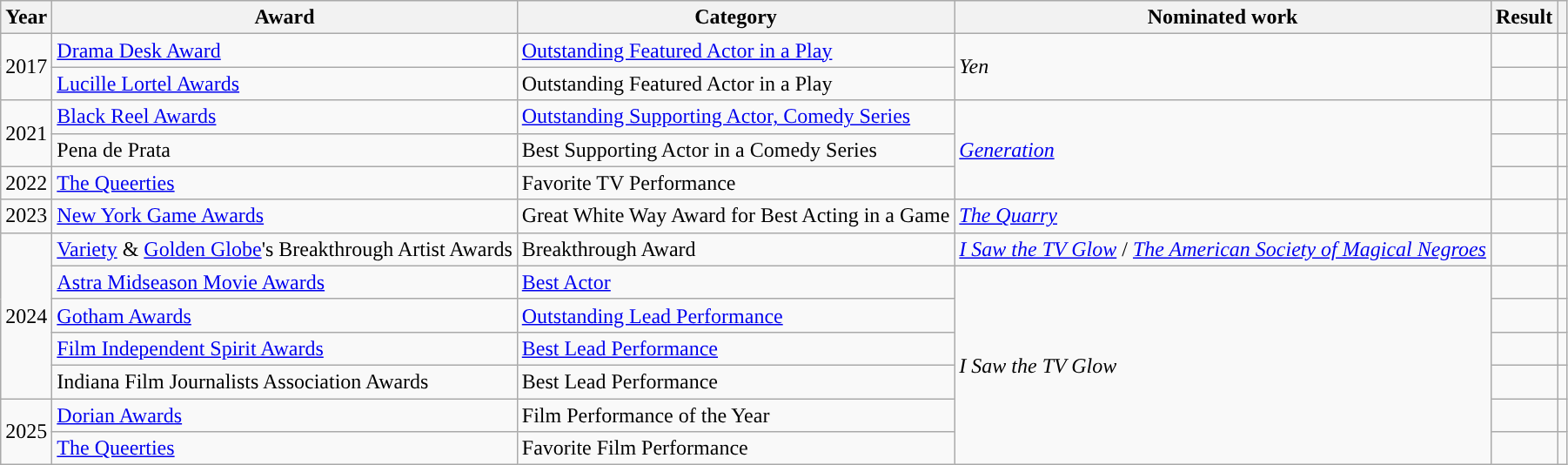<table class="wikitable">
<tr>
<th>Year</th>
<th>Award</th>
<th>Category</th>
<th>Nominated work</th>
<th>Result</th>
<th></th>
</tr>
<tr>
<td scope="row" style="text-align:center;" rowspan="2">2017</td>
<td><a href='#'>Drama Desk Award</a></td>
<td><a href='#'>Outstanding Featured Actor in a Play</a></td>
<td rowspan="2"><em>Yen</em></td>
<td></td>
<td></td>
</tr>
<tr>
<td><a href='#'>Lucille Lortel Awards</a></td>
<td>Outstanding Featured Actor in a Play</td>
<td></td>
</tr>
<tr>
<td scope="row" style="text-align:center;" rowspan="2">2021</td>
<td><a href='#'>Black Reel Awards</a></td>
<td><a href='#'>Outstanding Supporting Actor, Comedy Series</a></td>
<td rowspan="3"><em><a href='#'>Generation</a></em></td>
<td></td>
<td style="text-align:center"></td>
</tr>
<tr>
<td scope="row">Pena de Prata</td>
<td>Best Supporting Actor in a Comedy Series</td>
<td></td>
<td style="text-align:center;"></td>
</tr>
<tr>
<td style="text-align:center">2022</td>
<td><a href='#'>The Queerties</a></td>
<td>Favorite TV Performance</td>
<td></td>
<td style="text-align:center"></td>
</tr>
<tr>
<td>2023</td>
<td><a href='#'>New York Game Awards</a></td>
<td>Great White Way Award for Best Acting in a Game</td>
<td><em><a href='#'>The Quarry</a></em></td>
<td></td>
<td style="text-align:center"></td>
</tr>
<tr>
<td rowspan="5">2024</td>
<td><a href='#'>Variety</a> & <a href='#'>Golden Globe</a>'s Breakthrough Artist Awards</td>
<td>Breakthrough Award</td>
<td><em><a href='#'>I Saw the TV Glow</a></em> / <em><a href='#'>The American Society of Magical Negroes</a></em></td>
<td></td>
<td style="text-align:center;"></td>
</tr>
<tr>
<td><a href='#'>Astra Midseason Movie Awards</a></td>
<td><a href='#'>Best Actor</a></td>
<td rowspan="6"><em>I Saw the TV Glow</em></td>
<td></td>
<td style="text-align:center;"></td>
</tr>
<tr>
<td><a href='#'>Gotham Awards</a></td>
<td><a href='#'>Outstanding Lead Performance</a></td>
<td></td>
<td style="text-align:center;"></td>
</tr>
<tr>
<td><a href='#'>Film Independent Spirit Awards</a></td>
<td><a href='#'>Best Lead Performance</a></td>
<td></td>
<td style="text-align:center;"></td>
</tr>
<tr>
<td>Indiana Film Journalists Association Awards</td>
<td>Best Lead Performance</td>
<td></td>
<td style="text-align:center;"></td>
</tr>
<tr>
<td scope="row" style="text-align:center;" rowspan="2">2025</td>
<td><a href='#'>Dorian Awards</a></td>
<td>Film Performance of the Year</td>
<td></td>
<td style="text-align:center;"></td>
</tr>
<tr>
<td><a href='#'>The Queerties</a></td>
<td>Favorite Film Performance</td>
<td></td>
<td style="text-align:center"></td>
</tr>
</table>
